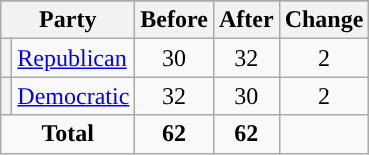<table class="wikitable" style="text-align:center;">
<tr>
</tr>
<tr>
<th colspan=2>Party</th>
<th>Before</th>
<th>After</th>
<th>Change</th>
</tr>
<tr>
<th style="background-color:"></th>
<td style="text-align:left;"><a href='#'>Republican</a></td>
<td>30</td>
<td>32</td>
<td> 2</td>
</tr>
<tr>
<th style="background-color:"></th>
<td style="text-align:left;"><a href='#'>Democratic</a></td>
<td>32</td>
<td>30</td>
<td> 2</td>
</tr>
<tr>
<td colspan=2><strong>Total</strong></td>
<td><strong>62</strong></td>
<td><strong>62</strong></td>
<td></td>
</tr>
</table>
